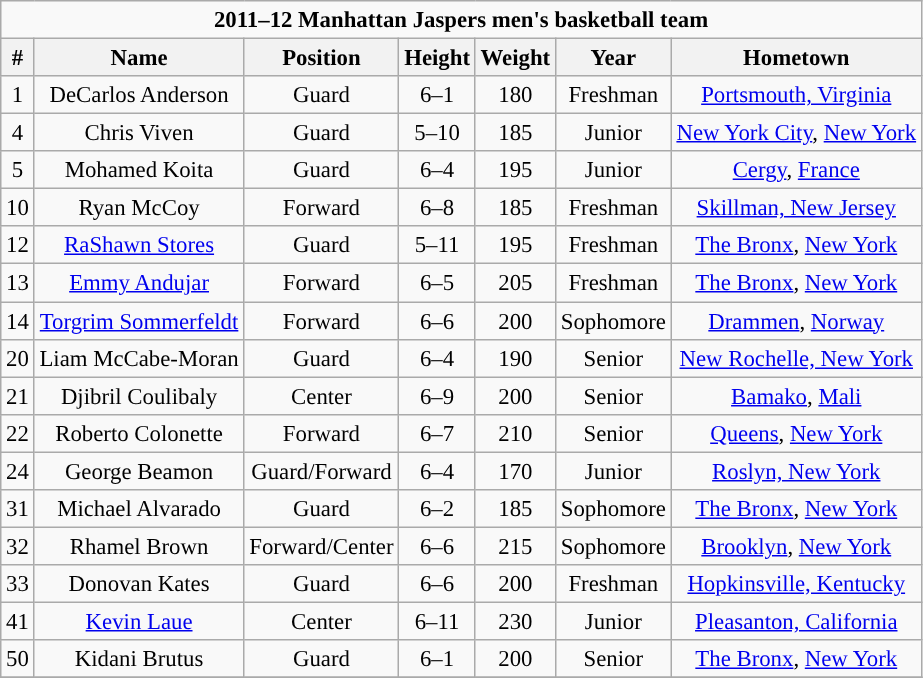<table class="wikitable sortable" style="font-size: 95%; text-align:center;">
<tr>
<td colspan="7"><strong>2011–12 Manhattan Jaspers men's basketball team</strong></td>
</tr>
<tr>
<th>#</th>
<th>Name</th>
<th>Position</th>
<th>Height</th>
<th>Weight</th>
<th>Year</th>
<th>Hometown</th>
</tr>
<tr>
<td>1</td>
<td>DeCarlos Anderson</td>
<td>Guard</td>
<td>6–1</td>
<td>180</td>
<td>Freshman</td>
<td><a href='#'>Portsmouth, Virginia</a></td>
</tr>
<tr>
<td>4</td>
<td>Chris Viven</td>
<td>Guard</td>
<td>5–10</td>
<td>185</td>
<td>Junior</td>
<td><a href='#'>New York City</a>, <a href='#'>New York</a></td>
</tr>
<tr>
<td>5</td>
<td>Mohamed Koita</td>
<td>Guard</td>
<td>6–4</td>
<td>195</td>
<td>Junior</td>
<td><a href='#'>Cergy</a>, <a href='#'>France</a></td>
</tr>
<tr>
<td>10</td>
<td>Ryan McCoy</td>
<td>Forward</td>
<td>6–8</td>
<td>185</td>
<td>Freshman</td>
<td><a href='#'>Skillman, New Jersey</a></td>
</tr>
<tr>
<td>12</td>
<td><a href='#'>RaShawn Stores</a></td>
<td>Guard</td>
<td>5–11</td>
<td>195</td>
<td>Freshman</td>
<td><a href='#'>The Bronx</a>, <a href='#'>New York</a></td>
</tr>
<tr>
<td>13</td>
<td><a href='#'>Emmy Andujar</a></td>
<td>Forward</td>
<td>6–5</td>
<td>205</td>
<td>Freshman</td>
<td><a href='#'>The Bronx</a>, <a href='#'>New York</a></td>
</tr>
<tr>
<td>14</td>
<td><a href='#'>Torgrim Sommerfeldt</a></td>
<td>Forward</td>
<td>6–6</td>
<td>200</td>
<td>Sophomore</td>
<td><a href='#'>Drammen</a>, <a href='#'>Norway</a></td>
</tr>
<tr>
<td>20</td>
<td>Liam McCabe-Moran</td>
<td>Guard</td>
<td>6–4</td>
<td>190</td>
<td>Senior</td>
<td><a href='#'>New Rochelle, New York</a></td>
</tr>
<tr>
<td>21</td>
<td>Djibril Coulibaly</td>
<td>Center</td>
<td>6–9</td>
<td>200</td>
<td>Senior</td>
<td><a href='#'>Bamako</a>, <a href='#'>Mali</a></td>
</tr>
<tr>
<td>22</td>
<td>Roberto Colonette</td>
<td>Forward</td>
<td>6–7</td>
<td>210</td>
<td>Senior</td>
<td><a href='#'>Queens</a>, <a href='#'>New York</a></td>
</tr>
<tr>
<td>24</td>
<td>George Beamon</td>
<td>Guard/Forward</td>
<td>6–4</td>
<td>170</td>
<td>Junior</td>
<td><a href='#'>Roslyn, New York</a></td>
</tr>
<tr>
<td>31</td>
<td>Michael Alvarado</td>
<td>Guard</td>
<td>6–2</td>
<td>185</td>
<td>Sophomore</td>
<td><a href='#'>The Bronx</a>, <a href='#'>New York</a></td>
</tr>
<tr>
<td>32</td>
<td>Rhamel Brown</td>
<td>Forward/Center</td>
<td>6–6</td>
<td>215</td>
<td>Sophomore</td>
<td><a href='#'>Brooklyn</a>, <a href='#'>New York</a></td>
</tr>
<tr>
<td>33</td>
<td>Donovan Kates</td>
<td>Guard</td>
<td>6–6</td>
<td>200</td>
<td>Freshman</td>
<td><a href='#'>Hopkinsville, Kentucky</a></td>
</tr>
<tr>
<td>41</td>
<td><a href='#'>Kevin Laue</a></td>
<td>Center</td>
<td>6–11</td>
<td>230</td>
<td>Junior</td>
<td><a href='#'>Pleasanton, California</a></td>
</tr>
<tr>
<td>50</td>
<td>Kidani Brutus</td>
<td>Guard</td>
<td>6–1</td>
<td>200</td>
<td>Senior</td>
<td><a href='#'>The Bronx</a>, <a href='#'>New York</a></td>
</tr>
<tr>
</tr>
</table>
